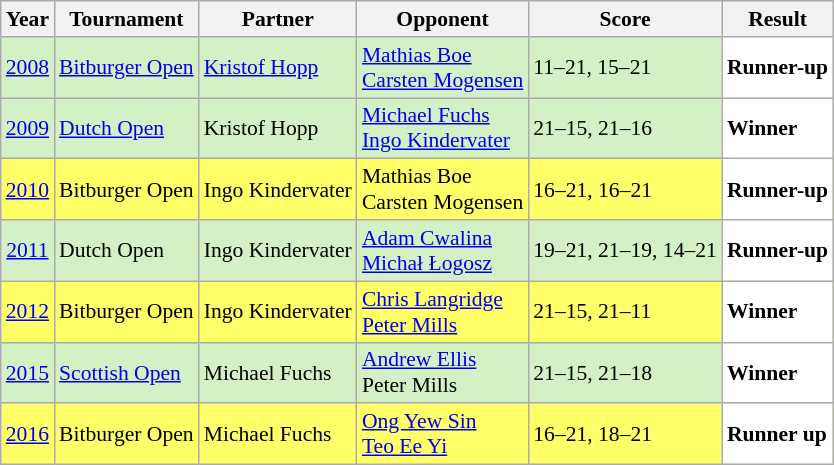<table class="sortable wikitable" style="font-size: 90%;">
<tr>
<th>Year</th>
<th>Tournament</th>
<th>Partner</th>
<th>Opponent</th>
<th>Score</th>
<th>Result</th>
</tr>
<tr style="background:#D4F1C5">
<td align="center"><a href='#'>2008</a></td>
<td align="left"><a href='#'>Bitburger Open</a></td>
<td align="left"> <a href='#'>Kristof Hopp</a></td>
<td align="left"> <a href='#'>Mathias Boe</a> <br>  <a href='#'>Carsten Mogensen</a></td>
<td align="left">11–21, 15–21</td>
<td style="text-align:left; background:white"> <strong>Runner-up</strong></td>
</tr>
<tr style="background:#D4F1C5">
<td align="center"><a href='#'>2009</a></td>
<td align="left"><a href='#'>Dutch Open</a></td>
<td align="left"> Kristof Hopp</td>
<td align="left"> <a href='#'>Michael Fuchs</a> <br>  <a href='#'>Ingo Kindervater</a></td>
<td align="left">21–15, 21–16</td>
<td style="text-align:left; background:white"> <strong>Winner</strong></td>
</tr>
<tr style="background:#FFFF67">
<td align="center"><a href='#'>2010</a></td>
<td align="left">Bitburger Open</td>
<td align="left"> Ingo Kindervater</td>
<td align="left"> Mathias Boe <br>  Carsten Mogensen</td>
<td align="left">16–21, 16–21</td>
<td style="text-align:left; background:white"> <strong>Runner-up</strong></td>
</tr>
<tr style="background:#D4F1C5">
<td align="center"><a href='#'>2011</a></td>
<td align="left">Dutch Open</td>
<td align="left"> Ingo Kindervater</td>
<td align="left"> <a href='#'>Adam Cwalina</a> <br>  <a href='#'>Michał Łogosz</a></td>
<td align="left">19–21, 21–19, 14–21</td>
<td style="text-align:left; background:white"> <strong>Runner-up</strong></td>
</tr>
<tr style="background:#FFFF67">
<td align="center"><a href='#'>2012</a></td>
<td align="left">Bitburger Open</td>
<td align="left"> Ingo Kindervater</td>
<td align="left"> <a href='#'>Chris Langridge</a> <br>  <a href='#'>Peter Mills</a></td>
<td align="left">21–15, 21–11</td>
<td style="text-align:left; background:white"> <strong>Winner</strong></td>
</tr>
<tr style="background:#D4F1C5">
<td align="center"><a href='#'>2015</a></td>
<td align="left"><a href='#'>Scottish Open</a></td>
<td align="left"> Michael Fuchs</td>
<td align="left"> <a href='#'>Andrew Ellis</a> <br>  Peter Mills</td>
<td align="left">21–15, 21–18</td>
<td style="text-align:left; background:white"> <strong>Winner</strong></td>
</tr>
<tr style="background:#FFFF67">
<td align="center"><a href='#'>2016</a></td>
<td align="left">Bitburger Open</td>
<td align="left"> Michael Fuchs</td>
<td align="left"> <a href='#'>Ong Yew Sin</a> <br>  <a href='#'>Teo Ee Yi</a></td>
<td align="left">16–21, 18–21</td>
<td style="text-align:left; background:white"> <strong>Runner up</strong></td>
</tr>
</table>
